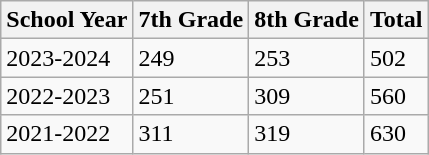<table class="wikitable sortable">
<tr>
<th>School Year</th>
<th>7th Grade</th>
<th>8th Grade</th>
<th>Total</th>
</tr>
<tr>
<td>2023-2024</td>
<td>249</td>
<td>253</td>
<td>502</td>
</tr>
<tr>
<td>2022-2023</td>
<td>251</td>
<td>309</td>
<td>560</td>
</tr>
<tr>
<td>2021-2022</td>
<td>311</td>
<td>319</td>
<td>630</td>
</tr>
</table>
